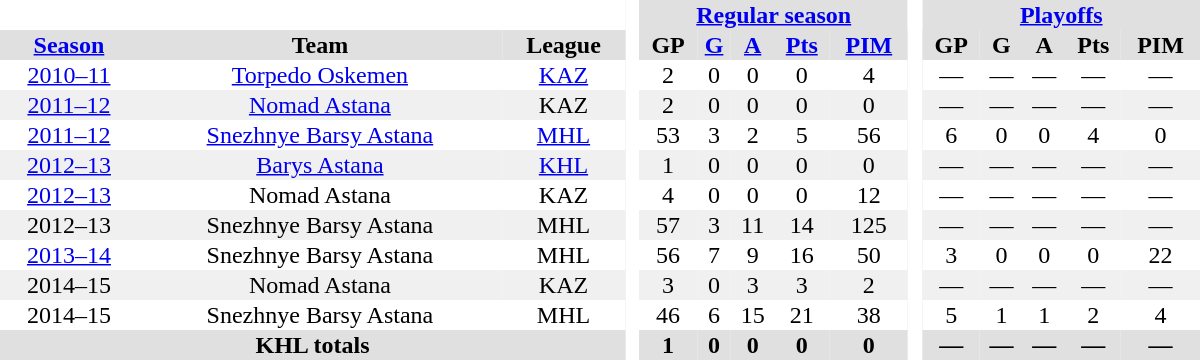<table border="0" cellpadding="1" cellspacing="0" style="text-align:center; width:50em">
<tr bgcolor="#e0e0e0">
<th colspan="3" bgcolor="#ffffff"> </th>
<th rowspan="99" bgcolor="#ffffff"> </th>
<th colspan="5"><a href='#'>Regular season</a></th>
<th rowspan="99" bgcolor="#ffffff"> </th>
<th colspan="5"><a href='#'>Playoffs</a></th>
</tr>
<tr bgcolor="#e0e0e0">
<th><a href='#'>Season</a></th>
<th>Team</th>
<th>League</th>
<th>GP</th>
<th><a href='#'>G</a></th>
<th><a href='#'>A</a></th>
<th><a href='#'>Pts</a></th>
<th><a href='#'>PIM</a></th>
<th>GP</th>
<th>G</th>
<th>A</th>
<th>Pts</th>
<th>PIM</th>
</tr>
<tr>
<td><a href='#'>2010–11</a></td>
<td><a href='#'>Torpedo Oskemen</a></td>
<td><a href='#'>KAZ</a></td>
<td>2</td>
<td>0</td>
<td>0</td>
<td>0</td>
<td>4</td>
<td>—</td>
<td>—</td>
<td>—</td>
<td>—</td>
<td>—</td>
</tr>
<tr bgcolor="#f0f0f0">
<td><a href='#'>2011–12</a></td>
<td><a href='#'>Nomad Astana</a></td>
<td>KAZ</td>
<td>2</td>
<td>0</td>
<td>0</td>
<td>0</td>
<td>0</td>
<td>—</td>
<td>—</td>
<td>—</td>
<td>—</td>
<td>—</td>
</tr>
<tr>
<td><a href='#'>2011–12</a></td>
<td><a href='#'>Snezhnye Barsy Astana</a></td>
<td><a href='#'>MHL</a></td>
<td>53</td>
<td>3</td>
<td>2</td>
<td>5</td>
<td>56</td>
<td>6</td>
<td>0</td>
<td>0</td>
<td>4</td>
<td>0</td>
</tr>
<tr bgcolor="#f0f0f0">
<td><a href='#'>2012–13</a></td>
<td><a href='#'>Barys Astana</a></td>
<td><a href='#'>KHL</a></td>
<td>1</td>
<td>0</td>
<td>0</td>
<td>0</td>
<td>0</td>
<td>—</td>
<td>—</td>
<td>—</td>
<td>—</td>
<td>—</td>
</tr>
<tr>
<td><a href='#'>2012–13</a></td>
<td>Nomad Astana</td>
<td>KAZ</td>
<td>4</td>
<td>0</td>
<td>0</td>
<td>0</td>
<td>12</td>
<td>—</td>
<td>—</td>
<td>—</td>
<td>—</td>
<td>—</td>
</tr>
<tr bgcolor="#f0f0f0">
<td>2012–13</td>
<td>Snezhnye Barsy Astana</td>
<td>MHL</td>
<td>57</td>
<td>3</td>
<td>11</td>
<td>14</td>
<td>125</td>
<td>—</td>
<td>—</td>
<td>—</td>
<td>—</td>
<td>—</td>
</tr>
<tr>
<td><a href='#'>2013–14</a></td>
<td>Snezhnye Barsy Astana</td>
<td>MHL</td>
<td>56</td>
<td>7</td>
<td>9</td>
<td>16</td>
<td>50</td>
<td>3</td>
<td>0</td>
<td>0</td>
<td>0</td>
<td>22</td>
</tr>
<tr bgcolor="#f0f0f0">
<td>2014–15</td>
<td>Nomad Astana</td>
<td>KAZ</td>
<td>3</td>
<td>0</td>
<td>3</td>
<td>3</td>
<td>2</td>
<td>—</td>
<td>—</td>
<td>—</td>
<td>—</td>
<td>—</td>
</tr>
<tr>
<td>2014–15</td>
<td>Snezhnye Barsy Astana</td>
<td>MHL</td>
<td>46</td>
<td>6</td>
<td>15</td>
<td>21</td>
<td>38</td>
<td>5</td>
<td>1</td>
<td>1</td>
<td>2</td>
<td>4</td>
</tr>
<tr style="background:#e0e0e0;">
<th colspan="3">KHL totals</th>
<th>1</th>
<th>0</th>
<th>0</th>
<th>0</th>
<th>0</th>
<th>—</th>
<th>—</th>
<th>—</th>
<th>—</th>
<th>—</th>
</tr>
</table>
